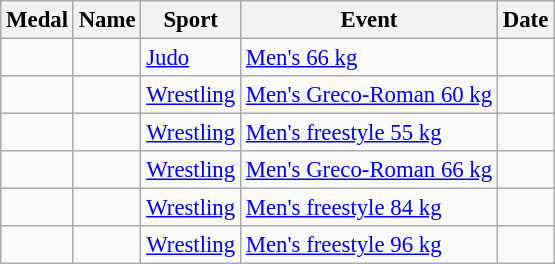<table class="wikitable sortable" style="font-size: 95%;">
<tr>
<th>Medal</th>
<th>Name</th>
<th>Sport</th>
<th>Event</th>
<th>Date</th>
</tr>
<tr>
<td></td>
<td></td>
<td><a href='#'>Judo</a></td>
<td><a href='#'>Men's 66 kg</a></td>
<td></td>
</tr>
<tr>
<td></td>
<td></td>
<td><a href='#'>Wrestling</a></td>
<td><a href='#'>Men's Greco-Roman 60 kg</a></td>
<td></td>
</tr>
<tr>
<td></td>
<td></td>
<td><a href='#'>Wrestling</a></td>
<td><a href='#'>Men's freestyle 55 kg</a></td>
<td></td>
</tr>
<tr>
<td></td>
<td></td>
<td><a href='#'>Wrestling</a></td>
<td><a href='#'>Men's Greco-Roman 66 kg</a></td>
<td></td>
</tr>
<tr>
<td></td>
<td></td>
<td><a href='#'>Wrestling</a></td>
<td><a href='#'>Men's freestyle 84 kg</a></td>
<td></td>
</tr>
<tr>
<td></td>
<td></td>
<td><a href='#'>Wrestling</a></td>
<td><a href='#'>Men's freestyle 96 kg</a></td>
<td></td>
</tr>
</table>
